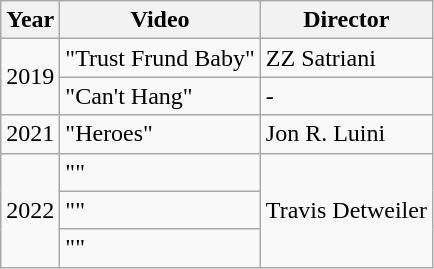<table class="wikitable">
<tr>
<th>Year</th>
<th>Video</th>
<th>Director</th>
</tr>
<tr>
<td rowspan="2">2019</td>
<td>"Trust Frund Baby"</td>
<td>ZZ Satriani</td>
</tr>
<tr>
<td>"Can't Hang"</td>
<td>-</td>
</tr>
<tr>
<td>2021</td>
<td>"Heroes"</td>
<td>Jon R. Luini</td>
</tr>
<tr>
<td rowspan="3">2022</td>
<td>""</td>
<td rowspan="3">Travis Detweiler</td>
</tr>
<tr>
<td>""</td>
</tr>
<tr>
<td>""</td>
</tr>
</table>
